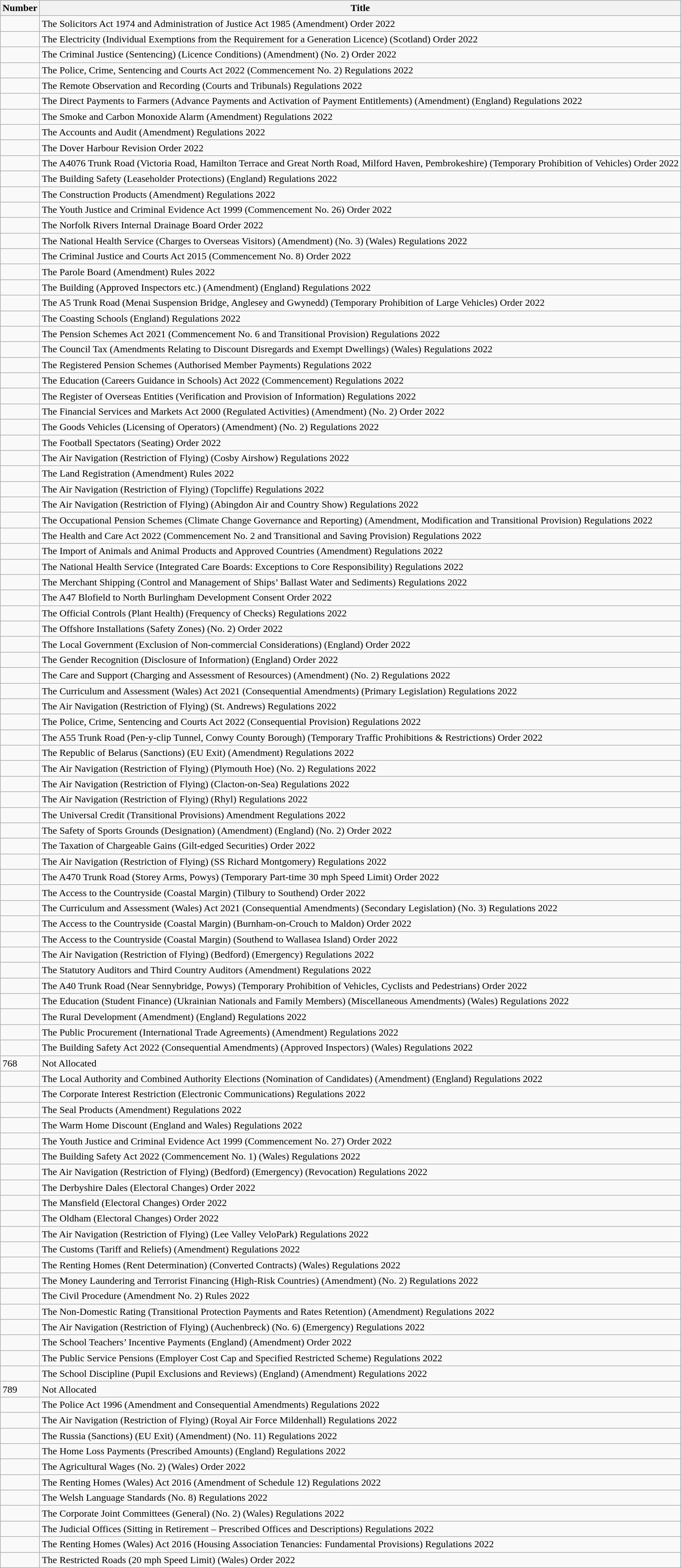<table class="wikitable collapsible">
<tr>
<th>Number</th>
<th>Title</th>
</tr>
<tr>
<td></td>
<td>The Solicitors Act 1974 and Administration of Justice Act 1985 (Amendment) Order 2022</td>
</tr>
<tr>
<td></td>
<td>The Electricity (Individual Exemptions from the Requirement for a Generation Licence) (Scotland) Order 2022</td>
</tr>
<tr>
<td></td>
<td>The Criminal Justice (Sentencing) (Licence Conditions) (Amendment) (No. 2) Order 2022</td>
</tr>
<tr>
<td></td>
<td>The Police, Crime, Sentencing and Courts Act 2022 (Commencement No. 2) Regulations 2022</td>
</tr>
<tr>
<td></td>
<td>The Remote Observation and Recording (Courts and Tribunals) Regulations 2022</td>
</tr>
<tr>
<td></td>
<td>The Direct Payments to Farmers (Advance Payments and Activation of Payment Entitlements) (Amendment) (England) Regulations 2022</td>
</tr>
<tr>
<td></td>
<td>The Smoke and Carbon Monoxide Alarm (Amendment) Regulations 2022</td>
</tr>
<tr>
<td></td>
<td>The Accounts and Audit (Amendment) Regulations 2022</td>
</tr>
<tr>
<td></td>
<td>The Dover Harbour Revision Order 2022</td>
</tr>
<tr>
<td></td>
<td>The A4076 Trunk Road (Victoria Road, Hamilton Terrace and Great North Road, Milford Haven, Pembrokeshire) (Temporary Prohibition of Vehicles) Order 2022</td>
</tr>
<tr>
<td></td>
<td>The Building Safety (Leaseholder Protections) (England) Regulations 2022</td>
</tr>
<tr>
<td></td>
<td>The Construction Products (Amendment) Regulations 2022</td>
</tr>
<tr>
<td></td>
<td>The Youth Justice and Criminal Evidence Act 1999 (Commencement No. 26) Order 2022</td>
</tr>
<tr>
<td></td>
<td>The Norfolk Rivers Internal Drainage Board Order 2022</td>
</tr>
<tr>
<td></td>
<td>The National Health Service (Charges to Overseas Visitors) (Amendment) (No. 3) (Wales) Regulations 2022</td>
</tr>
<tr>
<td></td>
<td>The Criminal Justice and Courts Act 2015 (Commencement No. 8) Order 2022</td>
</tr>
<tr>
<td></td>
<td>The Parole Board (Amendment) Rules 2022</td>
</tr>
<tr>
<td></td>
<td>The Building (Approved Inspectors etc.) (Amendment) (England) Regulations 2022</td>
</tr>
<tr>
<td></td>
<td>The A5 Trunk Road (Menai Suspension Bridge, Anglesey and Gwynedd) (Temporary Prohibition of Large Vehicles) Order 2022</td>
</tr>
<tr>
<td></td>
<td>The Coasting Schools (England) Regulations 2022</td>
</tr>
<tr>
<td></td>
<td>The Pension Schemes Act 2021 (Commencement No. 6 and Transitional Provision) Regulations 2022</td>
</tr>
<tr>
<td></td>
<td>The Council Tax (Amendments Relating to Discount Disregards and Exempt Dwellings) (Wales) Regulations 2022</td>
</tr>
<tr>
<td></td>
<td>The Registered Pension Schemes (Authorised Member Payments) Regulations 2022</td>
</tr>
<tr>
<td></td>
<td>The Education (Careers Guidance in Schools) Act 2022 (Commencement) Regulations 2022</td>
</tr>
<tr>
<td></td>
<td>The Register of Overseas Entities (Verification and Provision of Information) Regulations 2022</td>
</tr>
<tr>
<td></td>
<td>The Financial Services and Markets Act 2000 (Regulated Activities) (Amendment) (No. 2) Order 2022</td>
</tr>
<tr>
<td></td>
<td>The Goods Vehicles (Licensing of Operators) (Amendment) (No. 2) Regulations 2022</td>
</tr>
<tr>
<td></td>
<td>The Football Spectators (Seating) Order 2022</td>
</tr>
<tr>
<td></td>
<td>The Air Navigation (Restriction of Flying) (Cosby Airshow) Regulations 2022</td>
</tr>
<tr>
<td></td>
<td>The Land Registration (Amendment) Rules 2022</td>
</tr>
<tr>
<td></td>
<td>The Air Navigation (Restriction of Flying) (Topcliffe) Regulations 2022</td>
</tr>
<tr>
<td></td>
<td>The Air Navigation (Restriction of Flying) (Abingdon Air and Country Show) Regulations 2022</td>
</tr>
<tr>
<td></td>
<td>The Occupational Pension Schemes (Climate Change Governance and Reporting) (Amendment, Modification and Transitional Provision) Regulations 2022</td>
</tr>
<tr>
<td></td>
<td>The Health and Care Act 2022 (Commencement No. 2 and Transitional and Saving Provision) Regulations 2022</td>
</tr>
<tr>
<td></td>
<td>The Import of Animals and Animal Products and Approved Countries (Amendment) Regulations 2022</td>
</tr>
<tr>
<td></td>
<td>The National Health Service (Integrated Care Boards: Exceptions to Core Responsibility) Regulations 2022</td>
</tr>
<tr>
<td></td>
<td>The Merchant Shipping (Control and Management of Ships’ Ballast Water and Sediments) Regulations 2022</td>
</tr>
<tr>
<td></td>
<td>The A47 Blofield to North Burlingham Development Consent Order 2022</td>
</tr>
<tr>
<td></td>
<td>The Official Controls (Plant Health) (Frequency of Checks) Regulations 2022</td>
</tr>
<tr>
<td></td>
<td>The Offshore Installations (Safety Zones) (No. 2) Order 2022</td>
</tr>
<tr>
<td></td>
<td>The Local Government (Exclusion of Non-commercial Considerations) (England) Order 2022</td>
</tr>
<tr>
<td></td>
<td>The Gender Recognition (Disclosure of Information) (England) Order 2022</td>
</tr>
<tr>
<td></td>
<td>The Care and Support (Charging and Assessment of Resources) (Amendment) (No. 2) Regulations 2022</td>
</tr>
<tr>
<td></td>
<td>The Curriculum and Assessment (Wales) Act 2021 (Consequential Amendments) (Primary Legislation) Regulations 2022</td>
</tr>
<tr>
<td></td>
<td>The Air Navigation (Restriction of Flying) (St. Andrews) Regulations 2022</td>
</tr>
<tr>
<td></td>
<td>The Police, Crime, Sentencing and Courts Act 2022 (Consequential Provision) Regulations 2022</td>
</tr>
<tr>
<td></td>
<td>The A55 Trunk Road (Pen-y-clip Tunnel, Conwy County Borough) (Temporary Traffic Prohibitions & Restrictions) Order 2022</td>
</tr>
<tr>
<td></td>
<td>The Republic of Belarus (Sanctions) (EU Exit) (Amendment) Regulations 2022</td>
</tr>
<tr>
<td></td>
<td>The Air Navigation (Restriction of Flying) (Plymouth Hoe) (No. 2) Regulations 2022</td>
</tr>
<tr>
<td></td>
<td>The Air Navigation (Restriction of Flying) (Clacton-on-Sea) Regulations 2022</td>
</tr>
<tr>
<td></td>
<td>The Air Navigation (Restriction of Flying) (Rhyl) Regulations 2022</td>
</tr>
<tr>
<td></td>
<td>The Universal Credit (Transitional Provisions) Amendment Regulations 2022</td>
</tr>
<tr>
<td></td>
<td>The Safety of Sports Grounds (Designation) (Amendment) (England) (No. 2) Order 2022</td>
</tr>
<tr>
<td></td>
<td>The Taxation of Chargeable Gains (Gilt-edged Securities) Order 2022</td>
</tr>
<tr>
<td></td>
<td>The Air Navigation (Restriction of Flying) (SS Richard Montgomery) Regulations 2022</td>
</tr>
<tr>
<td></td>
<td>The A470 Trunk Road (Storey Arms, Powys) (Temporary Part-time 30 mph Speed Limit) Order 2022</td>
</tr>
<tr>
<td></td>
<td>The Access to the Countryside (Coastal Margin) (Tilbury to Southend) Order 2022</td>
</tr>
<tr>
<td></td>
<td>The Curriculum and Assessment (Wales) Act 2021 (Consequential Amendments) (Secondary Legislation) (No. 3) Regulations 2022</td>
</tr>
<tr>
<td></td>
<td>The Access to the Countryside (Coastal Margin) (Burnham-on-Crouch to Maldon) Order 2022</td>
</tr>
<tr>
<td></td>
<td>The Access to the Countryside (Coastal Margin) (Southend to Wallasea Island) Order 2022</td>
</tr>
<tr>
<td></td>
<td>The Air Navigation (Restriction of Flying) (Bedford) (Emergency) Regulations 2022</td>
</tr>
<tr>
<td></td>
<td>The Statutory Auditors and Third Country Auditors (Amendment) Regulations 2022</td>
</tr>
<tr>
<td></td>
<td>The A40 Trunk Road (Near Sennybridge, Powys) (Temporary Prohibition of Vehicles, Cyclists and Pedestrians) Order 2022</td>
</tr>
<tr>
<td></td>
<td>The Education (Student Finance) (Ukrainian Nationals and Family Members) (Miscellaneous Amendments) (Wales) Regulations 2022</td>
</tr>
<tr>
<td></td>
<td>The Rural Development (Amendment) (England) Regulations 2022</td>
</tr>
<tr>
<td></td>
<td>The Public Procurement (International Trade Agreements) (Amendment) Regulations 2022</td>
</tr>
<tr>
<td></td>
<td>The Building Safety Act 2022 (Consequential Amendments) (Approved Inspectors) (Wales) Regulations 2022</td>
</tr>
<tr>
<td>768</td>
<td>Not Allocated</td>
</tr>
<tr>
<td></td>
<td>The Local Authority and Combined Authority Elections (Nomination of Candidates) (Amendment) (England) Regulations 2022</td>
</tr>
<tr>
<td></td>
<td>The Corporate Interest Restriction (Electronic Communications) Regulations 2022</td>
</tr>
<tr>
<td></td>
<td>The Seal Products (Amendment) Regulations 2022</td>
</tr>
<tr>
<td></td>
<td>The Warm Home Discount (England and Wales) Regulations 2022</td>
</tr>
<tr>
<td></td>
<td>The Youth Justice and Criminal Evidence Act 1999 (Commencement No. 27) Order 2022</td>
</tr>
<tr>
<td></td>
<td>The Building Safety Act 2022 (Commencement No. 1) (Wales) Regulations 2022</td>
</tr>
<tr>
<td></td>
<td>The Air Navigation (Restriction of Flying) (Bedford) (Emergency) (Revocation) Regulations 2022</td>
</tr>
<tr>
<td></td>
<td>The Derbyshire Dales (Electoral Changes) Order 2022</td>
</tr>
<tr>
<td></td>
<td>The Mansfield (Electoral Changes) Order 2022</td>
</tr>
<tr>
<td></td>
<td>The Oldham (Electoral Changes) Order 2022</td>
</tr>
<tr>
<td></td>
<td>The Air Navigation (Restriction of Flying) (Lee Valley VeloPark) Regulations 2022</td>
</tr>
<tr>
<td></td>
<td>The Customs (Tariff and Reliefs) (Amendment) Regulations 2022</td>
</tr>
<tr>
<td></td>
<td>The Renting Homes (Rent Determination) (Converted Contracts) (Wales) Regulations 2022</td>
</tr>
<tr>
<td></td>
<td>The Money Laundering and Terrorist Financing (High-Risk Countries) (Amendment) (No. 2) Regulations 2022</td>
</tr>
<tr>
<td></td>
<td>The Civil Procedure (Amendment No. 2) Rules 2022</td>
</tr>
<tr>
<td></td>
<td>The Non-Domestic Rating (Transitional Protection Payments and Rates Retention) (Amendment) Regulations 2022</td>
</tr>
<tr>
<td></td>
<td>The Air Navigation (Restriction of Flying) (Auchenbreck) (No. 6) (Emergency) Regulations 2022</td>
</tr>
<tr>
<td></td>
<td>The School Teachers’ Incentive Payments (England) (Amendment) Order 2022</td>
</tr>
<tr>
<td></td>
<td>The Public Service Pensions (Employer Cost Cap and Specified Restricted Scheme) Regulations 2022</td>
</tr>
<tr>
<td></td>
<td>The School Discipline (Pupil Exclusions and Reviews) (England) (Amendment) Regulations 2022</td>
</tr>
<tr>
<td>789</td>
<td>Not Allocated</td>
</tr>
<tr>
<td></td>
<td>The Police Act 1996 (Amendment and Consequential Amendments) Regulations 2022</td>
</tr>
<tr>
<td></td>
<td>The Air Navigation (Restriction of Flying) (Royal Air Force Mildenhall) Regulations 2022</td>
</tr>
<tr>
<td></td>
<td>The Russia (Sanctions) (EU Exit) (Amendment) (No. 11) Regulations 2022</td>
</tr>
<tr>
<td></td>
<td>The Home Loss Payments (Prescribed Amounts) (England) Regulations 2022</td>
</tr>
<tr>
<td></td>
<td>The Agricultural Wages (No. 2) (Wales) Order 2022</td>
</tr>
<tr>
<td></td>
<td>The Renting Homes (Wales) Act 2016 (Amendment of Schedule 12) Regulations 2022</td>
</tr>
<tr>
<td></td>
<td>The Welsh Language Standards (No. 8) Regulations 2022</td>
</tr>
<tr>
<td></td>
<td>The Corporate Joint Committees (General) (No. 2) (Wales) Regulations 2022</td>
</tr>
<tr>
<td></td>
<td>The Judicial Offices (Sitting in Retirement – Prescribed Offices and Descriptions) Regulations 2022</td>
</tr>
<tr>
<td></td>
<td>The Renting Homes (Wales) Act 2016 (Housing Association Tenancies: Fundamental Provisions) Regulations 2022</td>
</tr>
<tr>
<td></td>
<td>The Restricted Roads (20 mph Speed Limit) (Wales) Order 2022</td>
</tr>
</table>
